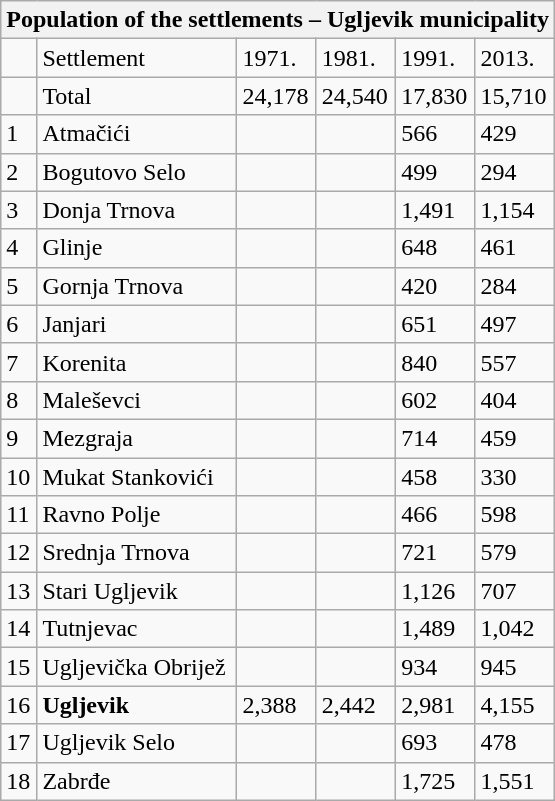<table class="wikitable">
<tr>
<th colspan="6">Population of the settlements – Ugljevik municipality</th>
</tr>
<tr>
<td></td>
<td>Settlement</td>
<td>1971.</td>
<td>1981.</td>
<td>1991.</td>
<td>2013.</td>
</tr>
<tr>
<td></td>
<td>Total</td>
<td>24,178</td>
<td>24,540</td>
<td>17,830</td>
<td>15,710</td>
</tr>
<tr>
<td>1</td>
<td>Atmačići</td>
<td></td>
<td></td>
<td>566</td>
<td>429</td>
</tr>
<tr>
<td>2</td>
<td>Bogutovo Selo</td>
<td></td>
<td></td>
<td>499</td>
<td>294</td>
</tr>
<tr>
<td>3</td>
<td>Donja Trnova</td>
<td></td>
<td></td>
<td>1,491</td>
<td>1,154</td>
</tr>
<tr>
<td>4</td>
<td>Glinje</td>
<td></td>
<td></td>
<td>648</td>
<td>461</td>
</tr>
<tr>
<td>5</td>
<td>Gornja Trnova</td>
<td></td>
<td></td>
<td>420</td>
<td>284</td>
</tr>
<tr>
<td>6</td>
<td>Janjari</td>
<td></td>
<td></td>
<td>651</td>
<td>497</td>
</tr>
<tr>
<td>7</td>
<td>Korenita</td>
<td></td>
<td></td>
<td>840</td>
<td>557</td>
</tr>
<tr>
<td>8</td>
<td>Maleševci</td>
<td></td>
<td></td>
<td>602</td>
<td>404</td>
</tr>
<tr>
<td>9</td>
<td>Mezgraja</td>
<td></td>
<td></td>
<td>714</td>
<td>459</td>
</tr>
<tr>
<td>10</td>
<td>Mukat Stankovići</td>
<td></td>
<td></td>
<td>458</td>
<td>330</td>
</tr>
<tr>
<td>11</td>
<td>Ravno Polje</td>
<td></td>
<td></td>
<td>466</td>
<td>598</td>
</tr>
<tr>
<td>12</td>
<td>Srednja Trnova</td>
<td></td>
<td></td>
<td>721</td>
<td>579</td>
</tr>
<tr>
<td>13</td>
<td>Stari Ugljevik</td>
<td></td>
<td></td>
<td>1,126</td>
<td>707</td>
</tr>
<tr>
<td>14</td>
<td>Tutnjevac</td>
<td></td>
<td></td>
<td>1,489</td>
<td>1,042</td>
</tr>
<tr>
<td>15</td>
<td>Ugljevička Obrijež</td>
<td></td>
<td></td>
<td>934</td>
<td>945</td>
</tr>
<tr>
<td>16</td>
<td><strong>Ugljevik</strong></td>
<td>2,388</td>
<td>2,442</td>
<td>2,981</td>
<td>4,155</td>
</tr>
<tr>
<td>17</td>
<td>Ugljevik Selo</td>
<td></td>
<td></td>
<td>693</td>
<td>478</td>
</tr>
<tr>
<td>18</td>
<td>Zabrđe</td>
<td></td>
<td></td>
<td>1,725</td>
<td>1,551</td>
</tr>
</table>
